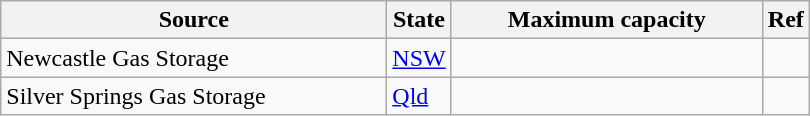<table class="wikitable sortable">
<tr>
<th col width=250>Source</th>
<th>State</th>
<th col width=200>Maximum capacity</th>
<th>Ref</th>
</tr>
<tr>
<td>Newcastle Gas Storage</td>
<td><a href='#'>NSW</a></td>
<td align="right"></td>
<td></td>
</tr>
<tr>
<td>Silver Springs Gas Storage</td>
<td><a href='#'>Qld</a></td>
<td align="right"></td>
<td></td>
</tr>
</table>
